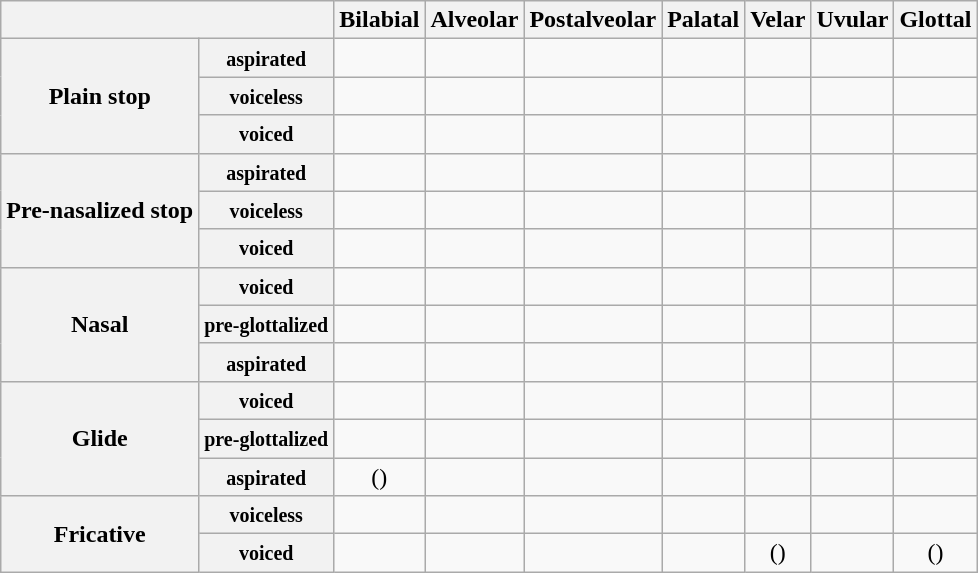<table class="wikitable" style="text-align: center;">
<tr>
<th colspan="2"></th>
<th>Bilabial</th>
<th>Alveolar</th>
<th>Postalveolar</th>
<th>Palatal</th>
<th>Velar</th>
<th>Uvular</th>
<th>Glottal</th>
</tr>
<tr>
<th rowspan="3">Plain stop</th>
<th><small>aspirated</small></th>
<td></td>
<td></td>
<td></td>
<td></td>
<td></td>
<td></td>
<td></td>
</tr>
<tr>
<th><small>voiceless</small></th>
<td></td>
<td></td>
<td></td>
<td></td>
<td></td>
<td></td>
<td></td>
</tr>
<tr>
<th><small>voiced</small></th>
<td></td>
<td></td>
<td></td>
<td></td>
<td></td>
<td></td>
<td></td>
</tr>
<tr>
<th rowspan="3">Pre-nasalized stop</th>
<th><small>aspirated</small></th>
<td></td>
<td></td>
<td></td>
<td></td>
<td></td>
<td></td>
<td></td>
</tr>
<tr>
<th><small>voiceless</small></th>
<td></td>
<td></td>
<td></td>
<td></td>
<td></td>
<td></td>
<td></td>
</tr>
<tr>
<th><small>voiced</small></th>
<td></td>
<td></td>
<td></td>
<td></td>
<td></td>
<td></td>
<td></td>
</tr>
<tr>
<th rowspan="3">Nasal</th>
<th><small>voiced</small></th>
<td></td>
<td></td>
<td></td>
<td></td>
<td></td>
<td></td>
<td></td>
</tr>
<tr>
<th><small>pre-glottalized</small></th>
<td></td>
<td></td>
<td></td>
<td></td>
<td></td>
<td></td>
<td></td>
</tr>
<tr>
<th><small>aspirated</small></th>
<td></td>
<td></td>
<td></td>
<td></td>
<td></td>
<td></td>
<td></td>
</tr>
<tr>
<th rowspan="3">Glide</th>
<th><small>voiced</small></th>
<td></td>
<td></td>
<td></td>
<td></td>
<td></td>
<td></td>
<td></td>
</tr>
<tr>
<th><small>pre-glottalized</small></th>
<td></td>
<td></td>
<td></td>
<td></td>
<td></td>
<td></td>
<td></td>
</tr>
<tr>
<th><small>aspirated</small></th>
<td>()</td>
<td></td>
<td></td>
<td></td>
<td></td>
<td></td>
<td></td>
</tr>
<tr>
<th rowspan="2">Fricative</th>
<th><small>voiceless</small></th>
<td></td>
<td></td>
<td></td>
<td></td>
<td></td>
<td></td>
<td></td>
</tr>
<tr>
<th><small>voiced</small></th>
<td></td>
<td></td>
<td></td>
<td></td>
<td>()</td>
<td></td>
<td>()</td>
</tr>
</table>
